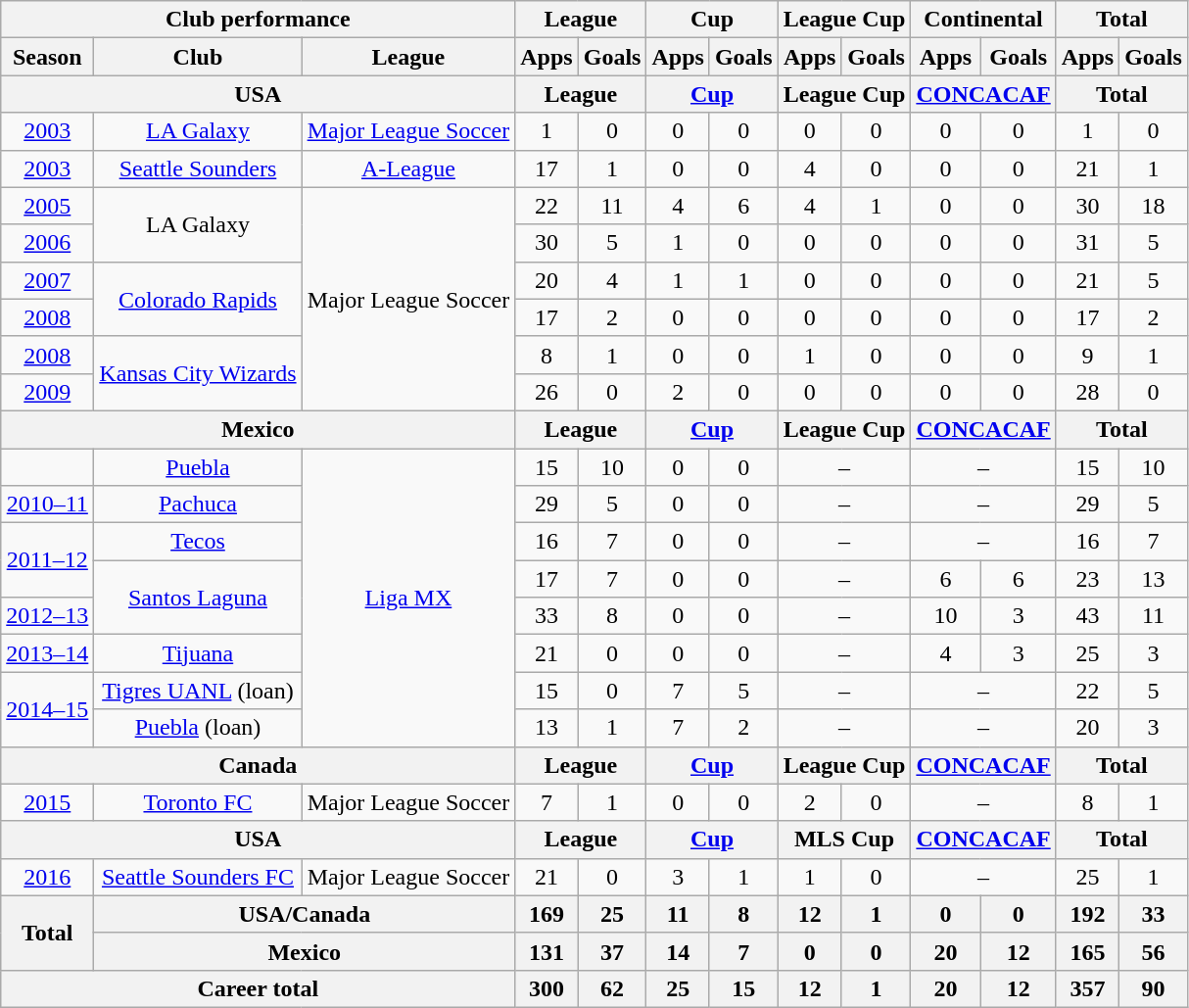<table class="wikitable" style="text-align: center;">
<tr>
<th colspan=3>Club performance</th>
<th colspan=2>League</th>
<th colspan=2>Cup</th>
<th colspan=2>League Cup</th>
<th colspan=2>Continental</th>
<th colspan=2>Total</th>
</tr>
<tr>
<th>Season</th>
<th>Club</th>
<th>League</th>
<th>Apps</th>
<th>Goals</th>
<th>Apps</th>
<th>Goals</th>
<th>Apps</th>
<th>Goals</th>
<th>Apps</th>
<th>Goals</th>
<th>Apps</th>
<th>Goals</th>
</tr>
<tr>
<th colspan=3>USA</th>
<th colspan=2>League</th>
<th colspan=2><a href='#'>Cup</a></th>
<th colspan=2>League Cup</th>
<th colspan=2><a href='#'>CONCACAF</a></th>
<th colspan=2>Total</th>
</tr>
<tr>
<td><a href='#'>2003</a></td>
<td><a href='#'>LA Galaxy</a></td>
<td><a href='#'>Major League Soccer</a></td>
<td>1</td>
<td>0</td>
<td>0</td>
<td>0</td>
<td>0</td>
<td>0</td>
<td>0</td>
<td>0</td>
<td>1</td>
<td>0</td>
</tr>
<tr>
<td><a href='#'>2003</a></td>
<td><a href='#'>Seattle Sounders</a></td>
<td><a href='#'>A-League</a></td>
<td>17</td>
<td>1</td>
<td>0</td>
<td>0</td>
<td>4</td>
<td>0</td>
<td>0</td>
<td>0</td>
<td>21</td>
<td>1</td>
</tr>
<tr>
<td><a href='#'>2005</a></td>
<td rowspan="2">LA Galaxy</td>
<td rowspan="6">Major League Soccer</td>
<td>22</td>
<td>11</td>
<td>4</td>
<td>6</td>
<td>4</td>
<td>1</td>
<td>0</td>
<td>0</td>
<td>30</td>
<td>18</td>
</tr>
<tr>
<td><a href='#'>2006</a></td>
<td>30</td>
<td>5</td>
<td>1</td>
<td>0</td>
<td>0</td>
<td>0</td>
<td>0</td>
<td>0</td>
<td>31</td>
<td>5</td>
</tr>
<tr>
<td><a href='#'>2007</a></td>
<td rowspan="2"><a href='#'>Colorado Rapids</a></td>
<td>20</td>
<td>4</td>
<td>1</td>
<td>1</td>
<td>0</td>
<td>0</td>
<td>0</td>
<td>0</td>
<td>21</td>
<td>5</td>
</tr>
<tr>
<td><a href='#'>2008</a></td>
<td>17</td>
<td>2</td>
<td>0</td>
<td>0</td>
<td>0</td>
<td>0</td>
<td>0</td>
<td>0</td>
<td>17</td>
<td>2</td>
</tr>
<tr>
<td><a href='#'>2008</a></td>
<td rowspan="2"><a href='#'>Kansas City Wizards</a></td>
<td>8</td>
<td>1</td>
<td>0</td>
<td>0</td>
<td>1</td>
<td>0</td>
<td>0</td>
<td>0</td>
<td>9</td>
<td>1</td>
</tr>
<tr>
<td><a href='#'>2009</a></td>
<td>26</td>
<td>0</td>
<td>2</td>
<td>0</td>
<td>0</td>
<td>0</td>
<td>0</td>
<td>0</td>
<td>28</td>
<td>0</td>
</tr>
<tr>
<th colspan=3>Mexico</th>
<th colspan=2>League</th>
<th colspan=2><a href='#'>Cup</a></th>
<th colspan=2>League Cup</th>
<th colspan=2><a href='#'>CONCACAF</a></th>
<th colspan=2>Total</th>
</tr>
<tr>
<td></td>
<td><a href='#'>Puebla</a></td>
<td rowspan="8"><a href='#'>Liga MX</a></td>
<td>15</td>
<td>10</td>
<td>0</td>
<td>0</td>
<td colspan="2">–</td>
<td colspan="2">–</td>
<td>15</td>
<td>10</td>
</tr>
<tr>
<td><a href='#'>2010–11</a></td>
<td><a href='#'>Pachuca</a></td>
<td>29</td>
<td>5</td>
<td>0</td>
<td>0</td>
<td colspan="2">–</td>
<td colspan="2">–</td>
<td>29</td>
<td>5</td>
</tr>
<tr>
<td rowspan="2"><a href='#'>2011–12</a></td>
<td><a href='#'>Tecos</a></td>
<td>16</td>
<td>7</td>
<td>0</td>
<td>0</td>
<td colspan="2">–</td>
<td colspan="2">–</td>
<td>16</td>
<td>7</td>
</tr>
<tr>
<td rowspan="2"><a href='#'>Santos Laguna</a></td>
<td>17</td>
<td>7</td>
<td>0</td>
<td>0</td>
<td colspan="2">–</td>
<td>6</td>
<td>6</td>
<td>23</td>
<td>13</td>
</tr>
<tr>
<td><a href='#'>2012–13</a></td>
<td>33</td>
<td>8</td>
<td>0</td>
<td>0</td>
<td colspan="2">–</td>
<td>10</td>
<td>3</td>
<td>43</td>
<td>11</td>
</tr>
<tr>
<td><a href='#'>2013–14</a></td>
<td><a href='#'>Tijuana</a></td>
<td>21</td>
<td>0</td>
<td>0</td>
<td>0</td>
<td colspan="2">–</td>
<td>4</td>
<td>3</td>
<td>25</td>
<td>3</td>
</tr>
<tr>
<td rowspan="2"><a href='#'>2014–15</a></td>
<td><a href='#'>Tigres UANL</a> (loan)</td>
<td>15</td>
<td>0</td>
<td>7</td>
<td>5</td>
<td colspan="2">–</td>
<td colspan="2">–</td>
<td>22</td>
<td>5</td>
</tr>
<tr>
<td><a href='#'>Puebla</a> (loan)</td>
<td>13</td>
<td>1</td>
<td>7</td>
<td>2</td>
<td colspan="2">–</td>
<td colspan="2">–</td>
<td>20</td>
<td>3</td>
</tr>
<tr>
<th colspan=3>Canada</th>
<th colspan=2>League</th>
<th colspan=2><a href='#'>Cup</a></th>
<th colspan=2>League Cup</th>
<th colspan=2><a href='#'>CONCACAF</a></th>
<th colspan=2>Total</th>
</tr>
<tr>
<td><a href='#'>2015</a></td>
<td><a href='#'>Toronto FC</a></td>
<td>Major League Soccer</td>
<td>7</td>
<td>1</td>
<td>0</td>
<td>0</td>
<td>2</td>
<td>0</td>
<td colspan="2">–</td>
<td>8</td>
<td>1</td>
</tr>
<tr>
<th colspan=3>USA</th>
<th colspan=2>League</th>
<th colspan=2><a href='#'>Cup</a></th>
<th colspan=2>MLS Cup</th>
<th colspan=2><a href='#'>CONCACAF</a></th>
<th colspan=2>Total</th>
</tr>
<tr>
<td><a href='#'>2016</a></td>
<td><a href='#'>Seattle Sounders FC</a></td>
<td>Major League Soccer</td>
<td>21</td>
<td>0</td>
<td>3</td>
<td>1</td>
<td>1</td>
<td>0</td>
<td colspan="2">–</td>
<td>25</td>
<td>1</td>
</tr>
<tr>
<th rowspan=2>Total</th>
<th colspan=2>USA/Canada</th>
<th>169</th>
<th>25</th>
<th>11</th>
<th>8</th>
<th>12</th>
<th>1</th>
<th>0</th>
<th>0</th>
<th>192</th>
<th>33</th>
</tr>
<tr>
<th colspan=2>Mexico</th>
<th>131</th>
<th>37</th>
<th>14</th>
<th>7</th>
<th>0</th>
<th>0</th>
<th>20</th>
<th>12</th>
<th>165</th>
<th>56</th>
</tr>
<tr>
<th colspan=3>Career total</th>
<th>300</th>
<th>62</th>
<th>25</th>
<th>15</th>
<th>12</th>
<th>1</th>
<th>20</th>
<th>12</th>
<th>357</th>
<th>90</th>
</tr>
</table>
